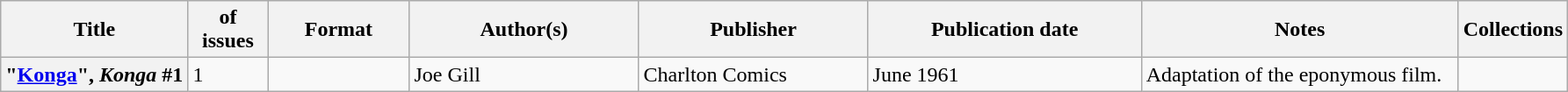<table class="wikitable">
<tr>
<th>Title</th>
<th style="width:40pt"> of issues</th>
<th style="width:75pt">Format</th>
<th style="width:125pt">Author(s)</th>
<th style="width:125pt">Publisher</th>
<th style="width:150pt">Publication date</th>
<th style="width:175pt">Notes</th>
<th>Collections</th>
</tr>
<tr>
<th>"<a href='#'>Konga</a>", <em>Konga</em> #1</th>
<td>1</td>
<td></td>
<td>Joe Gill</td>
<td>Charlton Comics</td>
<td>June 1961</td>
<td>Adaptation of the eponymous film.</td>
<td></td>
</tr>
</table>
